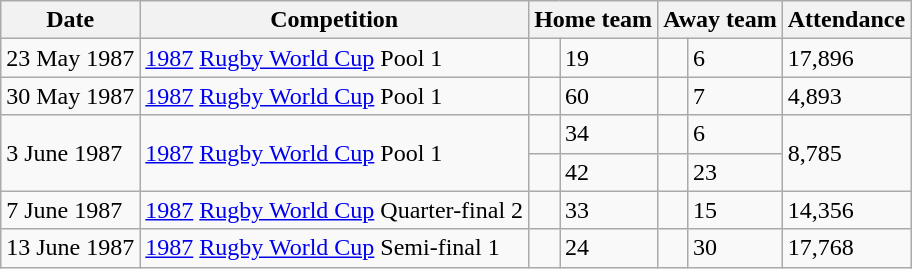<table class="wikitable">
<tr>
<th>Date</th>
<th>Competition</th>
<th colspan=2>Home team</th>
<th colspan=2>Away team</th>
<th>Attendance</th>
</tr>
<tr>
<td>23 May 1987</td>
<td><a href='#'>1987</a> <a href='#'>Rugby World Cup</a> Pool 1</td>
<td></td>
<td>19</td>
<td></td>
<td>6</td>
<td>17,896</td>
</tr>
<tr>
<td>30 May 1987</td>
<td><a href='#'>1987</a> <a href='#'>Rugby World Cup</a> Pool 1</td>
<td></td>
<td>60</td>
<td></td>
<td>7</td>
<td>4,893</td>
</tr>
<tr>
<td rowspan=2>3 June 1987</td>
<td rowspan=2><a href='#'>1987</a> <a href='#'>Rugby World Cup</a> Pool 1</td>
<td></td>
<td>34</td>
<td></td>
<td>6</td>
<td rowspan=2>8,785</td>
</tr>
<tr>
<td></td>
<td>42</td>
<td></td>
<td>23</td>
</tr>
<tr>
<td>7 June 1987</td>
<td><a href='#'>1987</a> <a href='#'>Rugby World Cup</a> Quarter-final 2</td>
<td></td>
<td>33</td>
<td></td>
<td>15</td>
<td>14,356</td>
</tr>
<tr>
<td>13 June 1987</td>
<td><a href='#'>1987</a> <a href='#'>Rugby World Cup</a> Semi-final 1</td>
<td></td>
<td>24</td>
<td></td>
<td>30</td>
<td>17,768</td>
</tr>
</table>
